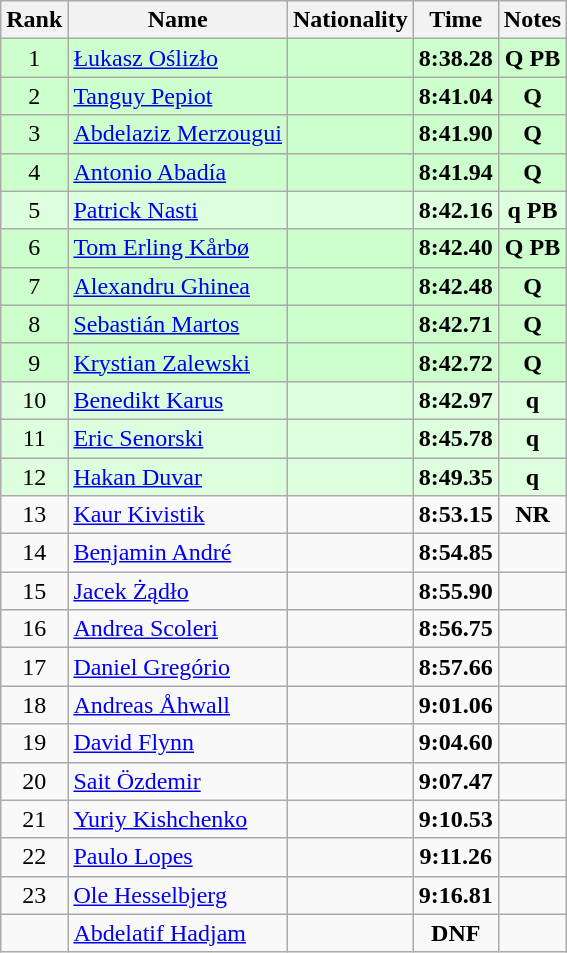<table class="wikitable sortable" style="text-align:center">
<tr>
<th>Rank</th>
<th>Name</th>
<th>Nationality</th>
<th>Time</th>
<th>Notes</th>
</tr>
<tr bgcolor=ccffcc>
<td>1</td>
<td align=left><a href='#'>Łukasz Oślizło</a></td>
<td align=left></td>
<td><strong>8:38.28</strong></td>
<td><strong>Q PB</strong></td>
</tr>
<tr bgcolor=ccffcc>
<td>2</td>
<td align=left><a href='#'>Tanguy Pepiot</a></td>
<td align=left></td>
<td><strong>8:41.04</strong></td>
<td><strong>Q</strong></td>
</tr>
<tr bgcolor=ccffcc>
<td>3</td>
<td align=left><a href='#'>Abdelaziz Merzougui</a></td>
<td align=left></td>
<td><strong>8:41.90</strong></td>
<td><strong>Q</strong></td>
</tr>
<tr bgcolor=ccffcc>
<td>4</td>
<td align=left><a href='#'>Antonio Abadía</a></td>
<td align=left></td>
<td><strong>8:41.94</strong></td>
<td><strong>Q</strong></td>
</tr>
<tr bgcolor=ddffdd>
<td>5</td>
<td align=left><a href='#'>Patrick Nasti</a></td>
<td align=left></td>
<td><strong>8:42.16</strong></td>
<td><strong>q PB</strong></td>
</tr>
<tr bgcolor=ccffcc>
<td>6</td>
<td align=left><a href='#'>Tom Erling Kårbø</a></td>
<td align=left></td>
<td><strong>8:42.40</strong></td>
<td><strong>Q PB</strong></td>
</tr>
<tr bgcolor=ccffcc>
<td>7</td>
<td align=left><a href='#'>Alexandru Ghinea</a></td>
<td align=left></td>
<td><strong>8:42.48</strong></td>
<td><strong>Q</strong></td>
</tr>
<tr bgcolor=ccffcc>
<td>8</td>
<td align=left><a href='#'>Sebastián Martos</a></td>
<td align=left></td>
<td><strong>8:42.71</strong></td>
<td><strong>Q</strong></td>
</tr>
<tr bgcolor=ccffcc>
<td>9</td>
<td align=left><a href='#'>Krystian Zalewski</a></td>
<td align=left></td>
<td><strong>8:42.72</strong></td>
<td><strong>Q</strong></td>
</tr>
<tr bgcolor=ddffdd>
<td>10</td>
<td align=left><a href='#'>Benedikt Karus</a></td>
<td align=left></td>
<td><strong>8:42.97</strong></td>
<td><strong>q</strong></td>
</tr>
<tr bgcolor=ddffdd>
<td>11</td>
<td align=left><a href='#'>Eric Senorski</a></td>
<td align=left></td>
<td><strong>8:45.78</strong></td>
<td><strong>q</strong></td>
</tr>
<tr bgcolor=ddffdd>
<td>12</td>
<td align=left><a href='#'>Hakan Duvar</a></td>
<td align=left></td>
<td><strong>8:49.35</strong></td>
<td><strong>q</strong></td>
</tr>
<tr>
<td>13</td>
<td align=left><a href='#'>Kaur Kivistik</a></td>
<td align=left></td>
<td><strong>8:53.15</strong></td>
<td><strong>NR</strong></td>
</tr>
<tr>
<td>14</td>
<td align=left><a href='#'>Benjamin André</a></td>
<td align=left></td>
<td><strong>8:54.85</strong></td>
<td></td>
</tr>
<tr>
<td>15</td>
<td align=left><a href='#'>Jacek Żądło</a></td>
<td align=left></td>
<td><strong>8:55.90</strong></td>
<td></td>
</tr>
<tr>
<td>16</td>
<td align=left><a href='#'>Andrea Scoleri</a></td>
<td align=left></td>
<td><strong>8:56.75</strong></td>
<td></td>
</tr>
<tr>
<td>17</td>
<td align=left><a href='#'>Daniel Gregório</a></td>
<td align=left></td>
<td><strong>8:57.66</strong></td>
<td></td>
</tr>
<tr>
<td>18</td>
<td align=left><a href='#'>Andreas Åhwall</a></td>
<td align=left></td>
<td><strong>9:01.06</strong></td>
<td></td>
</tr>
<tr>
<td>19</td>
<td align=left><a href='#'>David Flynn</a></td>
<td align=left></td>
<td><strong>9:04.60</strong></td>
<td></td>
</tr>
<tr>
<td>20</td>
<td align=left><a href='#'>Sait Özdemir</a></td>
<td align=left></td>
<td><strong>9:07.47</strong></td>
<td></td>
</tr>
<tr>
<td>21</td>
<td align=left><a href='#'>Yuriy Kishchenko</a></td>
<td align=left></td>
<td><strong>9:10.53</strong></td>
<td></td>
</tr>
<tr>
<td>22</td>
<td align=left><a href='#'>Paulo Lopes</a></td>
<td align=left></td>
<td><strong>9:11.26</strong></td>
<td></td>
</tr>
<tr>
<td>23</td>
<td align=left><a href='#'>Ole Hesselbjerg</a></td>
<td align=left></td>
<td><strong>9:16.81</strong></td>
<td></td>
</tr>
<tr>
<td></td>
<td align=left><a href='#'>Abdelatif Hadjam</a></td>
<td align=left></td>
<td><strong>DNF</strong></td>
<td></td>
</tr>
</table>
